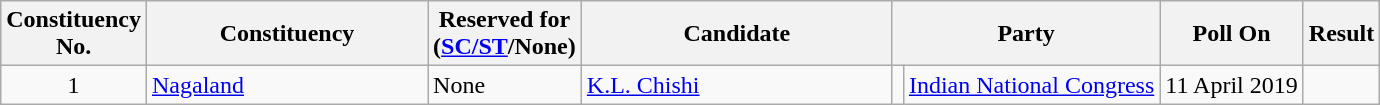<table class= "wikitable sortable">
<tr>
<th>Constituency <br> No.</th>
<th style="width:180px;">Constituency</th>
<th>Reserved for<br>(<a href='#'>SC/ST</a>/None)</th>
<th style="width:200px;">Candidate </th>
<th colspan="2">Party</th>
<th>Poll On</th>
<th>Result</th>
</tr>
<tr>
<td style="text-align:center;">1</td>
<td><a href='#'>Nagaland</a></td>
<td>None</td>
<td><a href='#'>K.L. Chishi</a></td>
<td bgcolor=></td>
<td><a href='#'>Indian National Congress</a></td>
<td>11 April 2019</td>
<td></td>
</tr>
</table>
